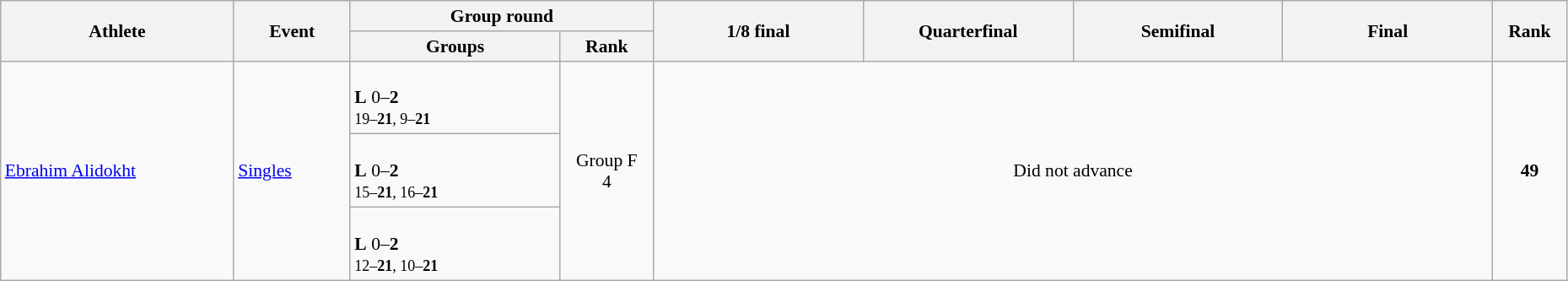<table class="wikitable" width="98%" style="text-align:left; font-size:90%">
<tr>
<th rowspan="2" width="10%">Athlete</th>
<th rowspan="2" width="5%">Event</th>
<th colspan="2">Group round</th>
<th rowspan="2" width="9%">1/8 final</th>
<th rowspan="2" width="9%">Quarterfinal</th>
<th rowspan="2" width="9%">Semifinal</th>
<th rowspan="2" width="9%">Final</th>
<th rowspan="2" width="3%">Rank</th>
</tr>
<tr>
<th width="9%">Groups</th>
<th width="4%">Rank</th>
</tr>
<tr>
<td rowspan="3"><a href='#'>Ebrahim Alidokht</a></td>
<td rowspan="3"><a href='#'>Singles</a></td>
<td><br><strong>L</strong> 0–<strong>2</strong><br><small>19–<strong>21</strong>, 9–<strong>21</strong></small></td>
<td rowspan="3" align=center>Group F<br>4</td>
<td rowspan="3" colspan=4 align=center>Did not advance</td>
<td rowspan="3" align=center><strong>49</strong></td>
</tr>
<tr>
<td><br><strong>L</strong> 0–<strong>2</strong><br><small>15–<strong>21</strong>, 16–<strong>21</strong></small></td>
</tr>
<tr>
<td><br><strong>L</strong> 0–<strong>2</strong><br><small>12–<strong>21</strong>, 10–<strong>21</strong></small></td>
</tr>
</table>
